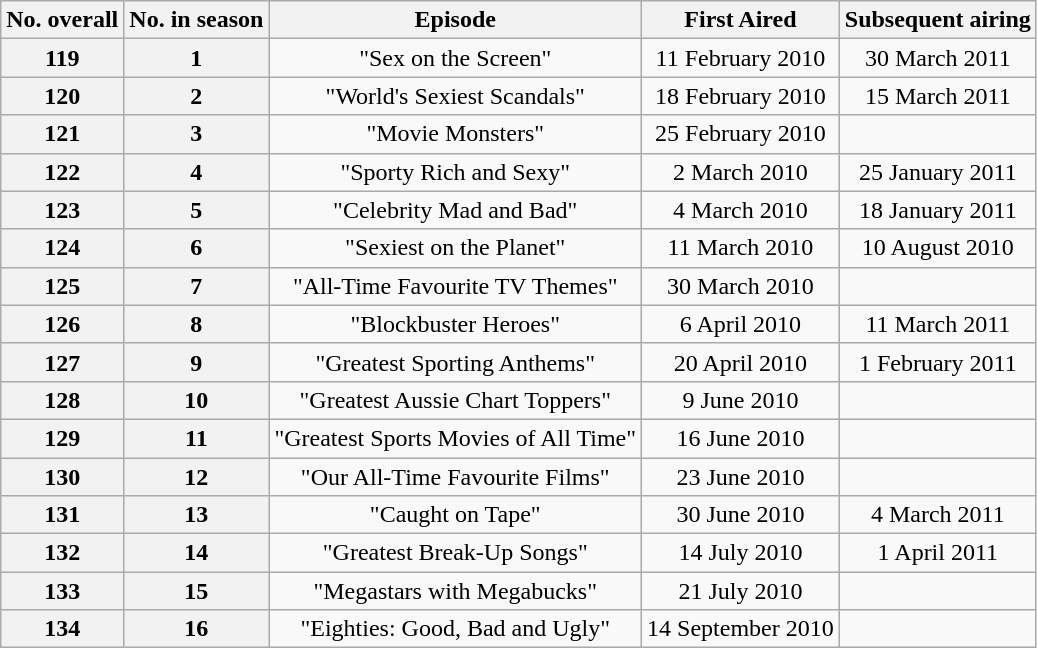<table class="wikitable plainrowheaders" style="text-align:center;">
<tr>
<th>No. overall</th>
<th>No. in season</th>
<th>Episode</th>
<th>First Aired</th>
<th>Subsequent airing</th>
</tr>
<tr>
<th>119</th>
<th>1</th>
<td>"Sex on the Screen"</td>
<td>11 February 2010</td>
<td>30 March 2011</td>
</tr>
<tr>
<th>120</th>
<th>2</th>
<td>"World's Sexiest Scandals"</td>
<td>18 February 2010</td>
<td>15 March 2011</td>
</tr>
<tr>
<th>121</th>
<th>3</th>
<td>"Movie Monsters"</td>
<td>25 February 2010</td>
<td></td>
</tr>
<tr>
<th>122</th>
<th>4</th>
<td>"Sporty Rich and Sexy"</td>
<td>2 March 2010</td>
<td>25 January 2011</td>
</tr>
<tr>
<th>123</th>
<th>5</th>
<td>"Celebrity Mad and Bad"</td>
<td>4 March 2010</td>
<td>18 January 2011</td>
</tr>
<tr>
<th>124</th>
<th>6</th>
<td>"Sexiest on the Planet"</td>
<td>11 March 2010</td>
<td>10 August 2010</td>
</tr>
<tr>
<th>125</th>
<th>7</th>
<td>"All-Time Favourite TV Themes"</td>
<td>30 March 2010</td>
<td></td>
</tr>
<tr>
<th>126</th>
<th>8</th>
<td>"Blockbuster Heroes"</td>
<td>6 April 2010</td>
<td>11 March 2011</td>
</tr>
<tr>
<th>127</th>
<th>9</th>
<td>"Greatest Sporting Anthems"</td>
<td>20 April 2010</td>
<td>1 February 2011</td>
</tr>
<tr>
<th>128</th>
<th>10</th>
<td>"Greatest Aussie Chart Toppers"</td>
<td>9 June 2010</td>
<td></td>
</tr>
<tr>
<th>129</th>
<th>11</th>
<td>"Greatest Sports Movies of All Time"</td>
<td>16 June 2010</td>
<td></td>
</tr>
<tr>
<th>130</th>
<th>12</th>
<td>"Our All-Time Favourite Films"</td>
<td>23 June 2010</td>
<td></td>
</tr>
<tr>
<th>131</th>
<th>13</th>
<td>"Caught on Tape"</td>
<td>30 June 2010</td>
<td>4 March 2011</td>
</tr>
<tr>
<th>132</th>
<th>14</th>
<td>"Greatest Break-Up Songs"</td>
<td>14 July 2010</td>
<td>1 April 2011</td>
</tr>
<tr>
<th>133</th>
<th>15</th>
<td>"Megastars with Megabucks"</td>
<td>21 July 2010</td>
<td></td>
</tr>
<tr>
<th>134</th>
<th>16</th>
<td>"Eighties: Good, Bad and Ugly"</td>
<td>14 September 2010</td>
<td></td>
</tr>
</table>
